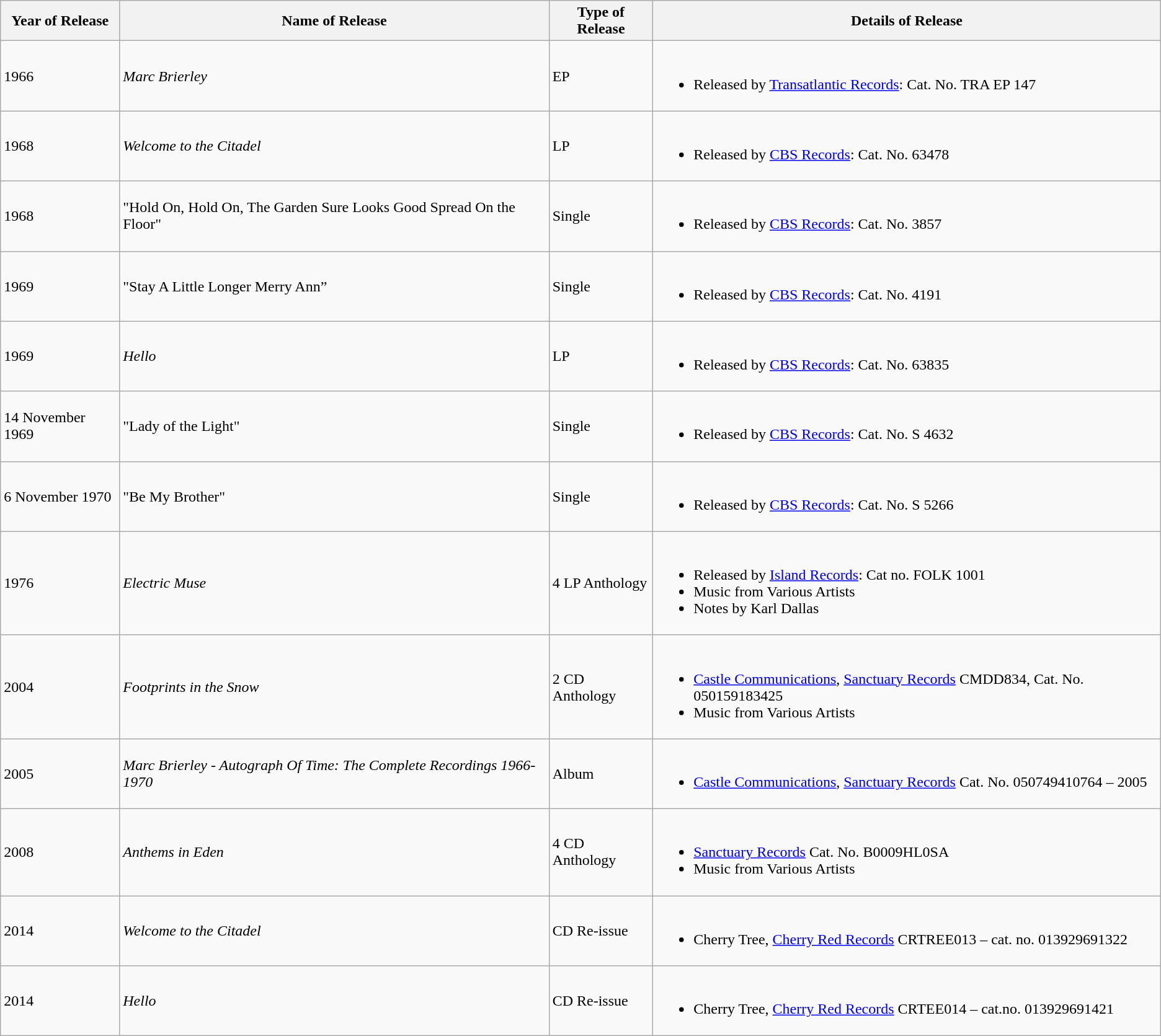<table class="wikitable plainrowheaders">
<tr>
<th>Year of Release</th>
<th>Name of Release</th>
<th>Type of Release</th>
<th>Details of Release</th>
</tr>
<tr>
<td>1966</td>
<td><em>Marc Brierley</em></td>
<td>EP</td>
<td><br><ul><li>Released by <a href='#'>Transatlantic Records</a>: Cat. No. TRA EP 147</li></ul></td>
</tr>
<tr>
<td>1968</td>
<td><em>Welcome to the Citadel</em></td>
<td>LP</td>
<td><br><ul><li>Released by <a href='#'>CBS Records</a>: Cat. No. 63478</li></ul></td>
</tr>
<tr>
<td>1968</td>
<td>"Hold On, Hold On, The Garden Sure Looks Good Spread On the Floor"</td>
<td>Single</td>
<td><br><ul><li>Released by <a href='#'>CBS Records</a>: Cat. No. 3857</li></ul></td>
</tr>
<tr>
<td>1969</td>
<td>"Stay A Little Longer Merry Ann”</td>
<td>Single</td>
<td><br><ul><li>Released by <a href='#'>CBS Records</a>: Cat. No. 4191</li></ul></td>
</tr>
<tr>
<td>1969</td>
<td><em>Hello</em></td>
<td>LP</td>
<td><br><ul><li>Released by <a href='#'>CBS Records</a>: Cat. No. 63835</li></ul></td>
</tr>
<tr>
<td>14 November 1969</td>
<td>"Lady of the Light"</td>
<td>Single</td>
<td><br><ul><li>Released by <a href='#'>CBS Records</a>: Cat. No. S 4632</li></ul></td>
</tr>
<tr>
<td>6 November 1970</td>
<td>"Be My Brother"</td>
<td>Single</td>
<td><br><ul><li>Released by <a href='#'>CBS Records</a>: Cat. No. S 5266</li></ul></td>
</tr>
<tr>
<td>1976</td>
<td><em>Electric Muse</em></td>
<td>4 LP Anthology</td>
<td><br><ul><li>Released by <a href='#'>Island Records</a>: Cat no. FOLK 1001</li><li>Music from Various Artists</li><li>Notes by Karl Dallas</li></ul></td>
</tr>
<tr>
<td>2004</td>
<td><em>Footprints in the Snow</em></td>
<td>2 CD Anthology</td>
<td><br><ul><li><a href='#'>Castle Communications</a>, <a href='#'>Sanctuary Records</a> CMDD834, Cat. No. 050159183425</li><li>Music from Various Artists</li></ul></td>
</tr>
<tr>
<td>2005</td>
<td><em>Marc Brierley - Autograph Of Time: The Complete Recordings 1966-1970</em></td>
<td>Album</td>
<td><br><ul><li><a href='#'>Castle Communications</a>, <a href='#'>Sanctuary Records</a> Cat. No. 050749410764 – 2005</li></ul></td>
</tr>
<tr>
<td>2008</td>
<td><em>Anthems in Eden</em></td>
<td>4 CD Anthology</td>
<td><br><ul><li><a href='#'>Sanctuary Records</a> Cat. No. B0009HL0SA</li><li>Music from Various Artists</li></ul></td>
</tr>
<tr>
<td>2014</td>
<td><em>Welcome to the Citadel</em></td>
<td>CD Re-issue</td>
<td><br><ul><li>Cherry Tree, <a href='#'>Cherry Red Records</a> CRTREE013 – cat. no. 013929691322</li></ul></td>
</tr>
<tr>
<td>2014</td>
<td><em>Hello</em></td>
<td>CD Re-issue</td>
<td><br><ul><li>Cherry Tree, <a href='#'>Cherry Red Records</a> CRTEE014 – cat.no. 013929691421</li></ul></td>
</tr>
</table>
